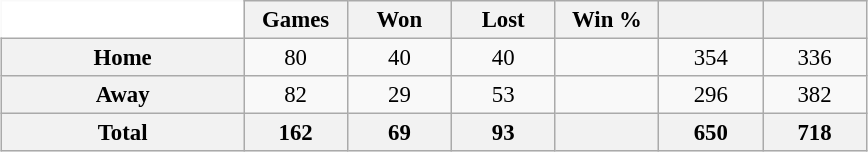<table class="wikitable" style="font-size:95%; text-align:center; width:38em; border:0;margin: 0.5em auto;">
<tr>
<td width="28%" style="background:#fff;border:0;"></td>
<th width="12%">Games</th>
<th width="12%">Won</th>
<th width="12%">Lost</th>
<th width="12%">Win %</th>
<th width="12%"></th>
<th width="12%"></th>
</tr>
<tr>
<th>Home</th>
<td>80</td>
<td>40</td>
<td>40</td>
<td></td>
<td>354</td>
<td>336</td>
</tr>
<tr>
<th>Away</th>
<td>82</td>
<td>29</td>
<td>53</td>
<td></td>
<td>296</td>
<td>382</td>
</tr>
<tr>
<th>Total</th>
<th>162</th>
<th>69</th>
<th>93</th>
<th></th>
<th>650</th>
<th>718</th>
</tr>
</table>
